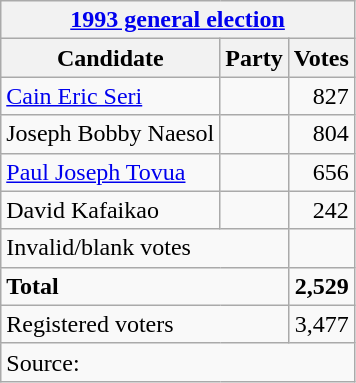<table class=wikitable style=text-align:left>
<tr>
<th colspan=3><a href='#'>1993 general election</a></th>
</tr>
<tr>
<th>Candidate</th>
<th>Party</th>
<th>Votes</th>
</tr>
<tr>
<td><a href='#'>Cain Eric Seri</a></td>
<td></td>
<td align=right>827</td>
</tr>
<tr>
<td>Joseph Bobby Naesol</td>
<td></td>
<td align=right>804</td>
</tr>
<tr>
<td><a href='#'>Paul Joseph Tovua</a></td>
<td></td>
<td align=right>656</td>
</tr>
<tr>
<td>David Kafaikao</td>
<td></td>
<td align=right>242</td>
</tr>
<tr>
<td colspan=2>Invalid/blank votes</td>
<td></td>
</tr>
<tr>
<td colspan=2><strong>Total</strong></td>
<td align=right><strong>2,529</strong></td>
</tr>
<tr>
<td colspan=2>Registered voters</td>
<td align=right>3,477</td>
</tr>
<tr>
<td colspan=3>Source: </td>
</tr>
</table>
